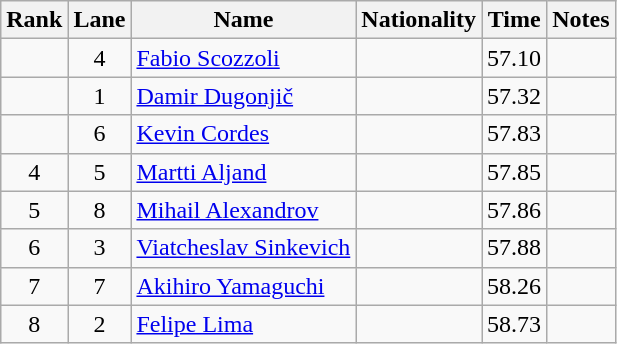<table class="wikitable sortable" style="text-align:center">
<tr>
<th>Rank</th>
<th>Lane</th>
<th>Name</th>
<th>Nationality</th>
<th>Time</th>
<th>Notes</th>
</tr>
<tr>
<td></td>
<td>4</td>
<td align=left><a href='#'>Fabio Scozzoli</a></td>
<td align=left></td>
<td>57.10</td>
<td></td>
</tr>
<tr>
<td></td>
<td>1</td>
<td align=left><a href='#'>Damir Dugonjič</a></td>
<td align=left></td>
<td>57.32</td>
<td></td>
</tr>
<tr>
<td></td>
<td>6</td>
<td align=left><a href='#'>Kevin Cordes</a></td>
<td align=left></td>
<td>57.83</td>
<td></td>
</tr>
<tr>
<td>4</td>
<td>5</td>
<td align=left><a href='#'>Martti Aljand</a></td>
<td align=left></td>
<td>57.85</td>
<td></td>
</tr>
<tr>
<td>5</td>
<td>8</td>
<td align=left><a href='#'>Mihail Alexandrov</a></td>
<td align=left></td>
<td>57.86</td>
<td></td>
</tr>
<tr>
<td>6</td>
<td>3</td>
<td align=left><a href='#'>Viatcheslav Sinkevich</a></td>
<td align=left></td>
<td>57.88</td>
<td></td>
</tr>
<tr>
<td>7</td>
<td>7</td>
<td align=left><a href='#'>Akihiro Yamaguchi</a></td>
<td align=left></td>
<td>58.26</td>
<td></td>
</tr>
<tr>
<td>8</td>
<td>2</td>
<td align=left><a href='#'>Felipe Lima</a></td>
<td align=left></td>
<td>58.73</td>
<td></td>
</tr>
</table>
